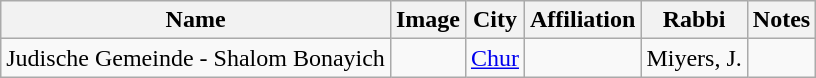<table class="wikitable sortable">
<tr>
<th>Name</th>
<th class="unsortable">Image</th>
<th>City</th>
<th>Affiliation</th>
<th>Rabbi</th>
<th>Notes</th>
</tr>
<tr>
<td>Judische Gemeinde - Shalom Bonayich</td>
<td></td>
<td><a href='#'>Chur</a></td>
<td></td>
<td>Miyers, J.</td>
<td></td>
</tr>
</table>
